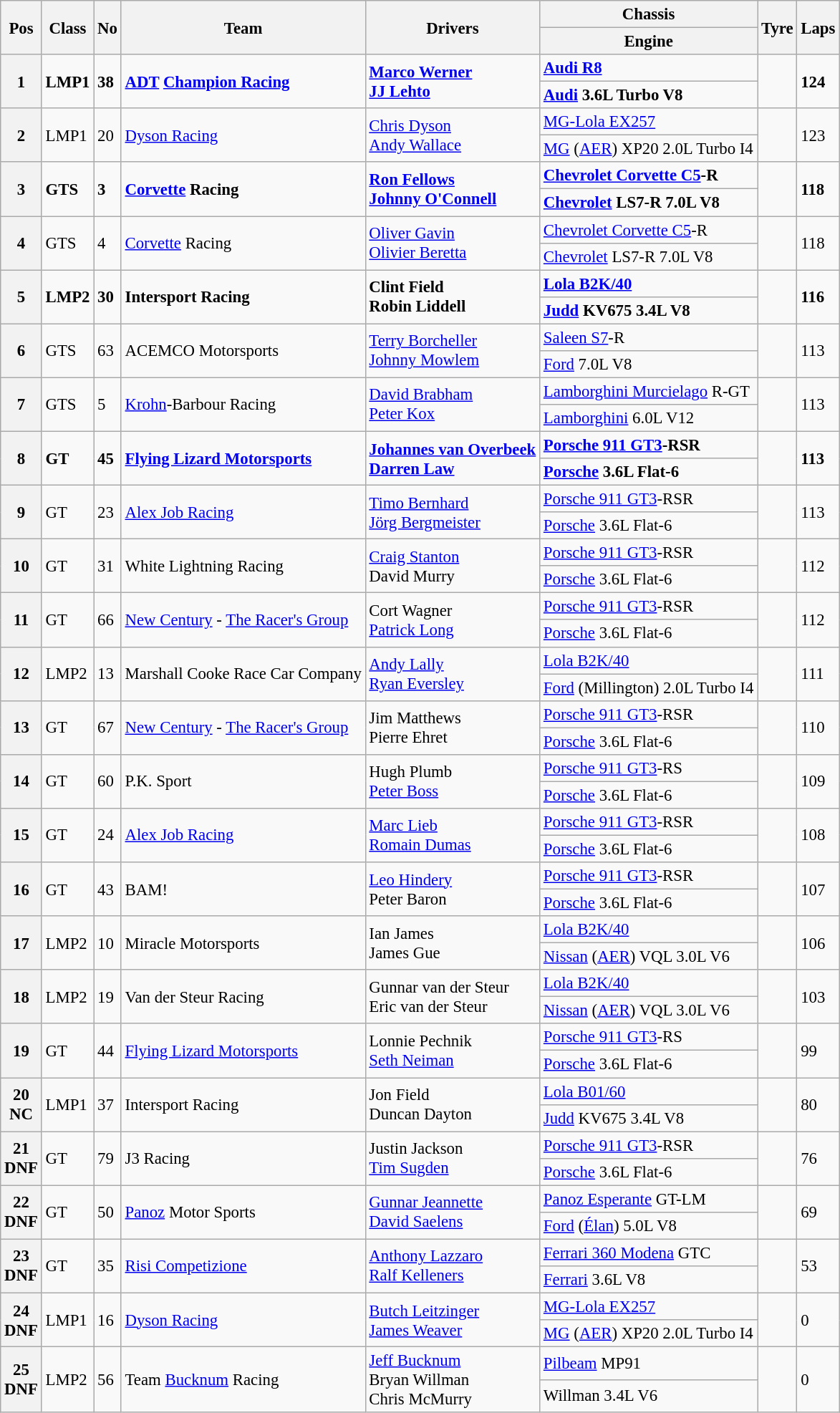<table class="wikitable" style="font-size: 95%;">
<tr>
<th rowspan=2>Pos</th>
<th rowspan=2>Class</th>
<th rowspan=2>No</th>
<th rowspan=2>Team</th>
<th rowspan=2>Drivers</th>
<th>Chassis</th>
<th rowspan=2>Tyre</th>
<th rowspan=2>Laps</th>
</tr>
<tr>
<th>Engine</th>
</tr>
<tr style="font-weight:bold">
<th rowspan=2>1</th>
<td rowspan=2>LMP1</td>
<td rowspan=2>38</td>
<td rowspan=2> <a href='#'>ADT</a> <a href='#'>Champion Racing</a></td>
<td rowspan=2> <a href='#'>Marco Werner</a><br> <a href='#'>JJ Lehto</a></td>
<td><a href='#'>Audi R8</a></td>
<td rowspan=2></td>
<td rowspan=2>124</td>
</tr>
<tr style="font-weight:bold">
<td><a href='#'>Audi</a> 3.6L Turbo V8</td>
</tr>
<tr>
<th rowspan=2>2</th>
<td rowspan=2>LMP1</td>
<td rowspan=2>20</td>
<td rowspan=2> <a href='#'>Dyson Racing</a></td>
<td rowspan=2> <a href='#'>Chris Dyson</a><br> <a href='#'>Andy Wallace</a></td>
<td><a href='#'>MG-Lola EX257</a></td>
<td rowspan=2></td>
<td rowspan=2>123</td>
</tr>
<tr>
<td><a href='#'>MG</a> (<a href='#'>AER</a>) XP20 2.0L Turbo I4</td>
</tr>
<tr style="font-weight:bold">
<th rowspan=2>3</th>
<td rowspan=2>GTS</td>
<td rowspan=2>3</td>
<td rowspan=2> <a href='#'>Corvette</a> Racing</td>
<td rowspan=2> <a href='#'>Ron Fellows</a><br> <a href='#'>Johnny O'Connell</a></td>
<td><a href='#'>Chevrolet Corvette C5</a>-R</td>
<td rowspan=2></td>
<td rowspan=2>118</td>
</tr>
<tr style="font-weight:bold">
<td><a href='#'>Chevrolet</a> LS7-R 7.0L V8</td>
</tr>
<tr>
<th rowspan=2>4</th>
<td rowspan=2>GTS</td>
<td rowspan=2>4</td>
<td rowspan=2> <a href='#'>Corvette</a> Racing</td>
<td rowspan=2> <a href='#'>Oliver Gavin</a><br> <a href='#'>Olivier Beretta</a></td>
<td><a href='#'>Chevrolet Corvette C5</a>-R</td>
<td rowspan=2></td>
<td rowspan=2>118</td>
</tr>
<tr>
<td><a href='#'>Chevrolet</a> LS7-R 7.0L V8</td>
</tr>
<tr style="font-weight:bold">
<th rowspan=2>5</th>
<td rowspan=2>LMP2</td>
<td rowspan=2>30</td>
<td rowspan=2> Intersport Racing</td>
<td rowspan=2> Clint Field<br> Robin Liddell</td>
<td><a href='#'>Lola B2K/40</a></td>
<td rowspan=2></td>
<td rowspan=2>116</td>
</tr>
<tr style="font-weight:bold">
<td><a href='#'>Judd</a> KV675 3.4L V8</td>
</tr>
<tr>
<th rowspan=2>6</th>
<td rowspan=2>GTS</td>
<td rowspan=2>63</td>
<td rowspan=2> ACEMCO Motorsports</td>
<td rowspan=2> <a href='#'>Terry Borcheller</a><br> <a href='#'>Johnny Mowlem</a></td>
<td><a href='#'>Saleen S7</a>-R</td>
<td rowspan=2></td>
<td rowspan=2>113</td>
</tr>
<tr>
<td><a href='#'>Ford</a> 7.0L V8</td>
</tr>
<tr>
<th rowspan=2>7</th>
<td rowspan=2>GTS</td>
<td rowspan=2>5</td>
<td rowspan=2> <a href='#'>Krohn</a>-Barbour Racing</td>
<td rowspan=2> <a href='#'>David Brabham</a><br> <a href='#'>Peter Kox</a></td>
<td><a href='#'>Lamborghini Murcielago</a> R-GT</td>
<td rowspan=2></td>
<td rowspan=2>113</td>
</tr>
<tr>
<td><a href='#'>Lamborghini</a> 6.0L V12</td>
</tr>
<tr style="font-weight:bold">
<th rowspan=2>8</th>
<td rowspan=2>GT</td>
<td rowspan=2>45</td>
<td rowspan=2> <a href='#'>Flying Lizard Motorsports</a></td>
<td rowspan=2> <a href='#'>Johannes van Overbeek</a><br> <a href='#'>Darren Law</a></td>
<td><a href='#'>Porsche 911 GT3</a>-RSR</td>
<td rowspan=2></td>
<td rowspan=2>113</td>
</tr>
<tr style="font-weight:bold">
<td><a href='#'>Porsche</a> 3.6L Flat-6</td>
</tr>
<tr>
<th rowspan=2>9</th>
<td rowspan=2>GT</td>
<td rowspan=2>23</td>
<td rowspan=2> <a href='#'>Alex Job Racing</a></td>
<td rowspan=2> <a href='#'>Timo Bernhard</a><br> <a href='#'>Jörg Bergmeister</a></td>
<td><a href='#'>Porsche 911 GT3</a>-RSR</td>
<td rowspan=2></td>
<td rowspan=2>113</td>
</tr>
<tr>
<td><a href='#'>Porsche</a> 3.6L Flat-6</td>
</tr>
<tr>
<th rowspan=2>10</th>
<td rowspan=2>GT</td>
<td rowspan=2>31</td>
<td rowspan=2> White Lightning Racing</td>
<td rowspan=2> <a href='#'>Craig Stanton</a><br> David Murry</td>
<td><a href='#'>Porsche 911 GT3</a>-RSR</td>
<td rowspan=2></td>
<td rowspan=2>112</td>
</tr>
<tr>
<td><a href='#'>Porsche</a> 3.6L Flat-6</td>
</tr>
<tr>
<th rowspan=2>11</th>
<td rowspan=2>GT</td>
<td rowspan=2>66</td>
<td rowspan=2> <a href='#'>New Century</a> - <a href='#'>The Racer's Group</a></td>
<td rowspan=2> Cort Wagner<br> <a href='#'>Patrick Long</a></td>
<td><a href='#'>Porsche 911 GT3</a>-RSR</td>
<td rowspan=2></td>
<td rowspan=2>112</td>
</tr>
<tr>
<td><a href='#'>Porsche</a> 3.6L Flat-6</td>
</tr>
<tr>
<th rowspan=2>12</th>
<td rowspan=2>LMP2</td>
<td rowspan=2>13</td>
<td rowspan=2> Marshall Cooke Race Car Company</td>
<td rowspan=2> <a href='#'>Andy Lally</a><br> <a href='#'>Ryan Eversley</a></td>
<td><a href='#'>Lola B2K/40</a></td>
<td rowspan=2></td>
<td rowspan=2>111</td>
</tr>
<tr>
<td><a href='#'>Ford</a> (Millington) 2.0L Turbo I4</td>
</tr>
<tr>
<th rowspan=2>13</th>
<td rowspan=2>GT</td>
<td rowspan=2>67</td>
<td rowspan=2> <a href='#'>New Century</a> - <a href='#'>The Racer's Group</a></td>
<td rowspan=2> Jim Matthews<br> Pierre Ehret</td>
<td><a href='#'>Porsche 911 GT3</a>-RSR</td>
<td rowspan=2></td>
<td rowspan=2>110</td>
</tr>
<tr>
<td><a href='#'>Porsche</a> 3.6L Flat-6</td>
</tr>
<tr>
<th rowspan=2>14</th>
<td rowspan=2>GT</td>
<td rowspan=2>60</td>
<td rowspan=2> P.K. Sport</td>
<td rowspan=2> Hugh Plumb<br> <a href='#'>Peter Boss</a></td>
<td><a href='#'>Porsche 911 GT3</a>-RS</td>
<td rowspan=2></td>
<td rowspan=2>109</td>
</tr>
<tr>
<td><a href='#'>Porsche</a> 3.6L Flat-6</td>
</tr>
<tr>
<th rowspan=2>15</th>
<td rowspan=2>GT</td>
<td rowspan=2>24</td>
<td rowspan=2> <a href='#'>Alex Job Racing</a></td>
<td rowspan=2> <a href='#'>Marc Lieb</a><br> <a href='#'>Romain Dumas</a></td>
<td><a href='#'>Porsche 911 GT3</a>-RSR</td>
<td rowspan=2></td>
<td rowspan=2>108</td>
</tr>
<tr>
<td><a href='#'>Porsche</a> 3.6L Flat-6</td>
</tr>
<tr>
<th rowspan=2>16</th>
<td rowspan=2>GT</td>
<td rowspan=2>43</td>
<td rowspan=2> BAM!</td>
<td rowspan=2> <a href='#'>Leo Hindery</a><br> Peter Baron</td>
<td><a href='#'>Porsche 911 GT3</a>-RSR</td>
<td rowspan=2></td>
<td rowspan=2>107</td>
</tr>
<tr>
<td><a href='#'>Porsche</a> 3.6L Flat-6</td>
</tr>
<tr>
<th rowspan=2>17</th>
<td rowspan=2>LMP2</td>
<td rowspan=2>10</td>
<td rowspan=2> Miracle Motorsports</td>
<td rowspan=2> Ian James<br> James Gue</td>
<td><a href='#'>Lola B2K/40</a></td>
<td rowspan=2></td>
<td rowspan=2>106</td>
</tr>
<tr>
<td><a href='#'>Nissan</a> (<a href='#'>AER</a>) VQL 3.0L V6</td>
</tr>
<tr>
<th rowspan=2>18</th>
<td rowspan=2>LMP2</td>
<td rowspan=2>19</td>
<td rowspan=2> Van der Steur Racing</td>
<td rowspan=2> Gunnar van der Steur<br> Eric van der Steur</td>
<td><a href='#'>Lola B2K/40</a></td>
<td rowspan=2></td>
<td rowspan=2>103</td>
</tr>
<tr>
<td><a href='#'>Nissan</a> (<a href='#'>AER</a>) VQL 3.0L V6</td>
</tr>
<tr>
<th rowspan=2>19</th>
<td rowspan=2>GT</td>
<td rowspan=2>44</td>
<td rowspan=2> <a href='#'>Flying Lizard Motorsports</a></td>
<td rowspan=2> Lonnie Pechnik<br> <a href='#'>Seth Neiman</a></td>
<td><a href='#'>Porsche 911 GT3</a>-RS</td>
<td rowspan=2></td>
<td rowspan=2>99</td>
</tr>
<tr>
<td><a href='#'>Porsche</a> 3.6L Flat-6</td>
</tr>
<tr>
<th rowspan=2>20<br>NC</th>
<td rowspan=2>LMP1</td>
<td rowspan=2>37</td>
<td rowspan=2> Intersport Racing</td>
<td rowspan=2> Jon Field<br> Duncan Dayton</td>
<td><a href='#'>Lola B01/60</a></td>
<td rowspan=2></td>
<td rowspan=2>80</td>
</tr>
<tr>
<td><a href='#'>Judd</a> KV675 3.4L V8</td>
</tr>
<tr>
<th rowspan=2>21<br>DNF</th>
<td rowspan=2>GT</td>
<td rowspan=2>79</td>
<td rowspan=2> J3 Racing</td>
<td rowspan=2> Justin Jackson<br> <a href='#'>Tim Sugden</a></td>
<td><a href='#'>Porsche 911 GT3</a>-RSR</td>
<td rowspan=2></td>
<td rowspan=2>76</td>
</tr>
<tr>
<td><a href='#'>Porsche</a> 3.6L Flat-6</td>
</tr>
<tr>
<th rowspan=2>22<br>DNF</th>
<td rowspan=2>GT</td>
<td rowspan=2>50</td>
<td rowspan=2> <a href='#'>Panoz</a> Motor Sports</td>
<td rowspan=2> <a href='#'>Gunnar Jeannette</a><br> <a href='#'>David Saelens</a></td>
<td><a href='#'>Panoz Esperante</a> GT-LM</td>
<td rowspan=2></td>
<td rowspan=2>69</td>
</tr>
<tr>
<td><a href='#'>Ford</a> (<a href='#'>Élan</a>) 5.0L V8</td>
</tr>
<tr>
<th rowspan=2>23<br>DNF</th>
<td rowspan=2>GT</td>
<td rowspan=2>35</td>
<td rowspan=2> <a href='#'>Risi Competizione</a></td>
<td rowspan=2> <a href='#'>Anthony Lazzaro</a><br> <a href='#'>Ralf Kelleners</a></td>
<td><a href='#'>Ferrari 360 Modena</a> GTC</td>
<td rowspan=2></td>
<td rowspan=2>53</td>
</tr>
<tr>
<td><a href='#'>Ferrari</a> 3.6L V8</td>
</tr>
<tr>
<th rowspan=2>24<br>DNF</th>
<td rowspan=2>LMP1</td>
<td rowspan=2>16</td>
<td rowspan=2> <a href='#'>Dyson Racing</a></td>
<td rowspan=2> <a href='#'>Butch Leitzinger</a><br> <a href='#'>James Weaver</a></td>
<td><a href='#'>MG-Lola EX257</a></td>
<td rowspan=2></td>
<td rowspan=2>0</td>
</tr>
<tr>
<td><a href='#'>MG</a> (<a href='#'>AER</a>) XP20 2.0L Turbo I4</td>
</tr>
<tr>
<th rowspan=2>25<br>DNF</th>
<td rowspan=2>LMP2</td>
<td rowspan=2>56</td>
<td rowspan=2> Team <a href='#'>Bucknum</a> Racing</td>
<td rowspan=2> <a href='#'>Jeff Bucknum</a><br> Bryan Willman<br> Chris McMurry</td>
<td><a href='#'>Pilbeam</a> MP91</td>
<td rowspan=2></td>
<td rowspan=2>0</td>
</tr>
<tr>
<td>Willman 3.4L V6</td>
</tr>
</table>
